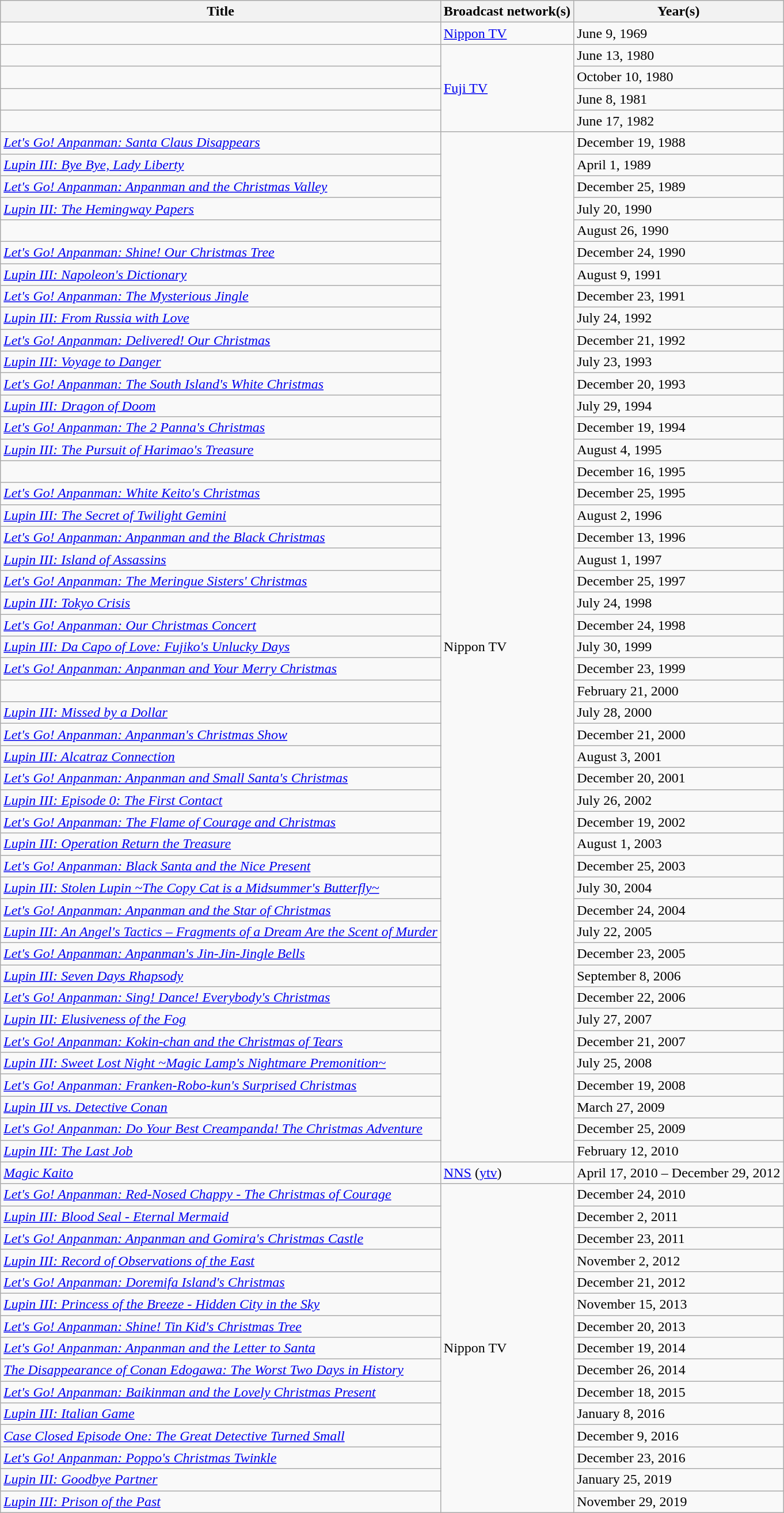<table class="wikitable sortable">
<tr>
<th>Title</th>
<th>Broadcast network(s)</th>
<th>Year(s)</th>
</tr>
<tr>
<td><em></em></td>
<td><a href='#'>Nippon TV</a></td>
<td>June 9, 1969</td>
</tr>
<tr>
<td><em></em></td>
<td rowspan="4"><a href='#'>Fuji TV</a></td>
<td>June 13, 1980</td>
</tr>
<tr>
<td><em></em></td>
<td>October 10, 1980</td>
</tr>
<tr>
<td><em></em></td>
<td>June 8, 1981</td>
</tr>
<tr>
<td><em></em></td>
<td>June 17, 1982</td>
</tr>
<tr>
<td><em><a href='#'>Let's Go! Anpanman: Santa Claus Disappears</a></em></td>
<td rowspan="47">Nippon TV</td>
<td>December 19, 1988</td>
</tr>
<tr>
<td><em><a href='#'>Lupin III: Bye Bye, Lady Liberty</a></em></td>
<td>April 1, 1989</td>
</tr>
<tr>
<td><em><a href='#'>Let's Go! Anpanman: Anpanman and the Christmas Valley</a></em></td>
<td>December 25, 1989</td>
</tr>
<tr>
<td><em><a href='#'>Lupin III: The Hemingway Papers</a></em></td>
<td>July 20, 1990</td>
</tr>
<tr>
<td><em></em></td>
<td>August 26, 1990</td>
</tr>
<tr>
<td><em><a href='#'>Let's Go! Anpanman: Shine! Our Christmas Tree</a></em></td>
<td>December 24, 1990</td>
</tr>
<tr>
<td><em><a href='#'>Lupin III: Napoleon's Dictionary</a></em></td>
<td>August 9, 1991</td>
</tr>
<tr>
<td><em><a href='#'>Let's Go! Anpanman: The Mysterious Jingle</a></em></td>
<td>December 23, 1991</td>
</tr>
<tr>
<td><em><a href='#'>Lupin III: From Russia with Love</a></em></td>
<td>July 24, 1992</td>
</tr>
<tr>
<td><em><a href='#'>Let's Go! Anpanman: Delivered! Our Christmas</a></em></td>
<td>December 21, 1992</td>
</tr>
<tr>
<td><em><a href='#'>Lupin III: Voyage to Danger</a></em></td>
<td>July 23, 1993</td>
</tr>
<tr>
<td><em><a href='#'>Let's Go! Anpanman: The South Island's White Christmas</a></em></td>
<td>December 20, 1993</td>
</tr>
<tr>
<td><em><a href='#'>Lupin III: Dragon of Doom</a></em></td>
<td>July 29, 1994</td>
</tr>
<tr>
<td><em><a href='#'>Let's Go! Anpanman: The 2 Panna's Christmas</a></em></td>
<td>December 19, 1994</td>
</tr>
<tr>
<td><em><a href='#'>Lupin III: The Pursuit of Harimao's Treasure</a></em></td>
<td>August 4, 1995</td>
</tr>
<tr>
<td><em></em></td>
<td>December 16, 1995</td>
</tr>
<tr>
<td><em><a href='#'>Let's Go! Anpanman: White Keito's Christmas</a></em></td>
<td>December 25, 1995</td>
</tr>
<tr>
<td><em><a href='#'>Lupin III: The Secret of Twilight Gemini</a></em></td>
<td>August 2, 1996</td>
</tr>
<tr>
<td><em><a href='#'>Let's Go! Anpanman: Anpanman and the Black Christmas</a></em></td>
<td>December 13, 1996</td>
</tr>
<tr>
<td><em><a href='#'>Lupin III: Island of Assassins</a></em></td>
<td>August 1, 1997</td>
</tr>
<tr>
<td><em><a href='#'>Let's Go! Anpanman: The Meringue Sisters' Christmas</a></em></td>
<td>December 25, 1997</td>
</tr>
<tr>
<td><em><a href='#'>Lupin III: Tokyo Crisis</a></em></td>
<td>July 24, 1998</td>
</tr>
<tr>
<td><em><a href='#'>Let's Go! Anpanman: Our Christmas Concert</a></em></td>
<td>December 24, 1998</td>
</tr>
<tr>
<td><em><a href='#'>Lupin III: Da Capo of Love: Fujiko's Unlucky Days</a></em></td>
<td>July 30, 1999</td>
</tr>
<tr>
<td><em><a href='#'>Let's Go! Anpanman: Anpanman and Your Merry Christmas</a></em></td>
<td>December 23, 1999</td>
</tr>
<tr>
<td><em></em></td>
<td>February 21, 2000</td>
</tr>
<tr>
<td><em><a href='#'>Lupin III: Missed by a Dollar</a></em></td>
<td>July 28, 2000</td>
</tr>
<tr>
<td><em><a href='#'>Let's Go! Anpanman: Anpanman's Christmas Show</a></em></td>
<td>December 21, 2000</td>
</tr>
<tr>
<td><em><a href='#'>Lupin III: Alcatraz Connection</a></em></td>
<td>August 3, 2001</td>
</tr>
<tr>
<td><em><a href='#'>Let's Go! Anpanman: Anpanman and Small Santa's Christmas</a></em></td>
<td>December 20, 2001</td>
</tr>
<tr>
<td><em><a href='#'>Lupin III: Episode 0: The First Contact</a></em></td>
<td>July 26, 2002</td>
</tr>
<tr>
<td><em><a href='#'>Let's Go! Anpanman: The Flame of Courage and Christmas</a></em></td>
<td>December 19, 2002</td>
</tr>
<tr>
<td><em><a href='#'>Lupin III: Operation Return the Treasure</a></em></td>
<td>August 1, 2003</td>
</tr>
<tr>
<td><em><a href='#'>Let's Go! Anpanman: Black Santa and the Nice Present</a></em></td>
<td>December 25, 2003</td>
</tr>
<tr>
<td><em><a href='#'>Lupin III: Stolen Lupin ~The Copy Cat is a Midsummer's Butterfly~</a></em></td>
<td>July 30, 2004</td>
</tr>
<tr>
<td><em><a href='#'>Let's Go! Anpanman: Anpanman and the Star of Christmas</a></em></td>
<td>December 24, 2004</td>
</tr>
<tr>
<td><em><a href='#'>Lupin III: An Angel's Tactics – Fragments of a Dream Are the Scent of Murder</a></em></td>
<td>July 22, 2005</td>
</tr>
<tr>
<td><em><a href='#'>Let's Go! Anpanman: Anpanman's Jin-Jin-Jingle Bells</a></em></td>
<td>December 23, 2005</td>
</tr>
<tr>
<td><em><a href='#'>Lupin III: Seven Days Rhapsody</a></em></td>
<td>September 8, 2006</td>
</tr>
<tr>
<td><em><a href='#'>Let's Go! Anpanman: Sing! Dance! Everybody's Christmas</a></em></td>
<td>December 22, 2006</td>
</tr>
<tr>
<td><em><a href='#'>Lupin III: Elusiveness of the Fog</a></em></td>
<td>July 27, 2007</td>
</tr>
<tr>
<td><em><a href='#'>Let's Go! Anpanman: Kokin-chan and the Christmas of Tears</a></em></td>
<td>December 21, 2007</td>
</tr>
<tr>
<td><em><a href='#'>Lupin III: Sweet Lost Night ~Magic Lamp's Nightmare Premonition~</a></em></td>
<td>July 25, 2008</td>
</tr>
<tr>
<td><em><a href='#'>Let's Go! Anpanman: Franken-Robo-kun's Surprised Christmas</a></em></td>
<td>December 19, 2008</td>
</tr>
<tr>
<td><em><a href='#'>Lupin III vs. Detective Conan</a></em></td>
<td>March 27, 2009</td>
</tr>
<tr>
<td><em><a href='#'>Let's Go! Anpanman: Do Your Best Creampanda! The Christmas Adventure</a></em></td>
<td>December 25, 2009</td>
</tr>
<tr>
<td><em><a href='#'>Lupin III: The Last Job</a></em></td>
<td>February 12, 2010</td>
</tr>
<tr>
<td><em><a href='#'>Magic Kaito</a></em></td>
<td><a href='#'>NNS</a> (<a href='#'>ytv</a>)</td>
<td>April 17, 2010 – December 29, 2012</td>
</tr>
<tr>
<td><em><a href='#'>Let's Go! Anpanman: Red-Nosed Chappy - The Christmas of Courage</a></em></td>
<td rowspan="18">Nippon TV</td>
<td>December 24, 2010</td>
</tr>
<tr>
<td><em><a href='#'>Lupin III: Blood Seal - Eternal Mermaid</a></em></td>
<td>December 2, 2011</td>
</tr>
<tr>
<td><em><a href='#'>Let's Go! Anpanman: Anpanman and Gomira's Christmas Castle</a></em></td>
<td>December 23, 2011</td>
</tr>
<tr>
<td><em><a href='#'>Lupin III: Record of Observations of the East</a></em></td>
<td>November 2, 2012</td>
</tr>
<tr>
<td><em><a href='#'>Let's Go! Anpanman: Doremifa Island's Christmas</a></em></td>
<td>December 21, 2012</td>
</tr>
<tr>
<td><em><a href='#'>Lupin III: Princess of the Breeze - Hidden City in the Sky</a></em></td>
<td>November 15, 2013</td>
</tr>
<tr>
<td><em><a href='#'>Let's Go! Anpanman: Shine! Tin Kid's Christmas Tree</a></em></td>
<td>December 20, 2013</td>
</tr>
<tr>
<td><em><a href='#'>Let's Go! Anpanman: Anpanman and the Letter to Santa</a></em></td>
<td>December 19, 2014</td>
</tr>
<tr>
<td><em><a href='#'>The Disappearance of Conan Edogawa: The Worst Two Days in History</a></em></td>
<td>December 26, 2014</td>
</tr>
<tr>
<td><em><a href='#'>Let's Go! Anpanman: Baikinman and the Lovely Christmas Present</a></em></td>
<td>December 18, 2015</td>
</tr>
<tr>
<td><em><a href='#'>Lupin III: Italian Game</a></em></td>
<td>January 8, 2016</td>
</tr>
<tr>
<td><em><a href='#'>Case Closed Episode One: The Great Detective Turned Small</a></em></td>
<td>December 9, 2016</td>
</tr>
<tr>
<td><em><a href='#'>Let's Go! Anpanman: Poppo's Christmas Twinkle</a></em></td>
<td>December 23, 2016</td>
</tr>
<tr>
<td><em><a href='#'>Lupin III: Goodbye Partner</a></em></td>
<td>January 25, 2019</td>
</tr>
<tr>
<td><em><a href='#'>Lupin III: Prison of the Past</a></em></td>
<td>November 29, 2019</td>
</tr>
</table>
